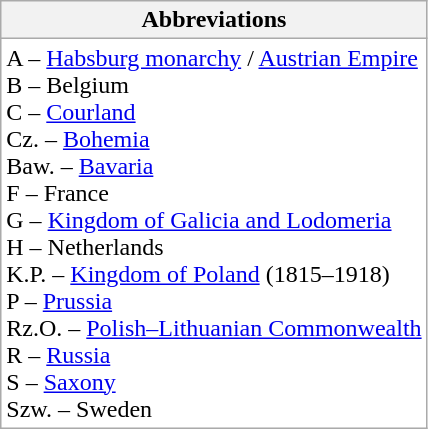<table class="wikitable">
<tr>
<th>Abbreviations</th>
</tr>
<tr bgcolor=#FFFFFF>
<td align=top>A – <a href='#'>Habsburg monarchy</a> / <a href='#'>Austrian Empire</a> <br> B – Belgium<br>C – <a href='#'>Courland</a><br> Cz. – <a href='#'>Bohemia</a><br> Baw. – <a href='#'>Bavaria</a><br> F – France<br> G – <a href='#'>Kingdom of Galicia and Lodomeria</a><br> H – Netherlands<br> K.P. – <a href='#'>Kingdom of Poland</a> (1815–1918)<br> P – <a href='#'>Prussia</a><br> Rz.O. – <a href='#'>Polish–Lithuanian Commonwealth </a><br>R – <a href='#'>Russia</a><br> S – <a href='#'>Saxony</a><br> Szw. – Sweden</td>
</tr>
</table>
